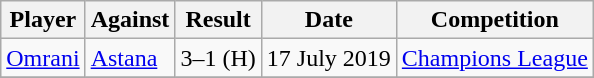<table class="wikitable sortable">
<tr>
<th>Player</th>
<th>Against</th>
<th>Result</th>
<th>Date</th>
<th>Competition</th>
</tr>
<tr>
<td> <a href='#'>Omrani</a></td>
<td> <a href='#'>Astana</a></td>
<td align=center>3–1 (H)</td>
<td>17 July 2019</td>
<td align=center><a href='#'>Champions League</a></td>
</tr>
<tr>
</tr>
</table>
